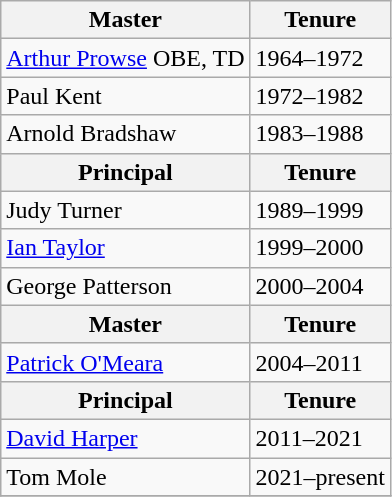<table class="wikitable">
<tr>
<th>Master</th>
<th>Tenure</th>
</tr>
<tr>
<td><a href='#'>Arthur Prowse</a> OBE, TD</td>
<td>1964–1972</td>
</tr>
<tr>
<td>Paul Kent</td>
<td>1972–1982</td>
</tr>
<tr>
<td>Arnold Bradshaw</td>
<td>1983–1988</td>
</tr>
<tr>
<th>Principal</th>
<th>Tenure</th>
</tr>
<tr>
<td>Judy Turner</td>
<td>1989–1999</td>
</tr>
<tr>
<td><a href='#'>Ian Taylor</a></td>
<td>1999–2000</td>
</tr>
<tr>
<td>George Patterson</td>
<td>2000–2004</td>
</tr>
<tr>
<th>Master</th>
<th>Tenure</th>
</tr>
<tr>
<td><a href='#'>Patrick O'Meara</a></td>
<td>2004–2011</td>
</tr>
<tr>
<th>Principal</th>
<th>Tenure</th>
</tr>
<tr>
<td><a href='#'>David Harper</a></td>
<td>2011–2021</td>
</tr>
<tr>
<td>Tom Mole</td>
<td>2021–present</td>
</tr>
<tr>
</tr>
</table>
